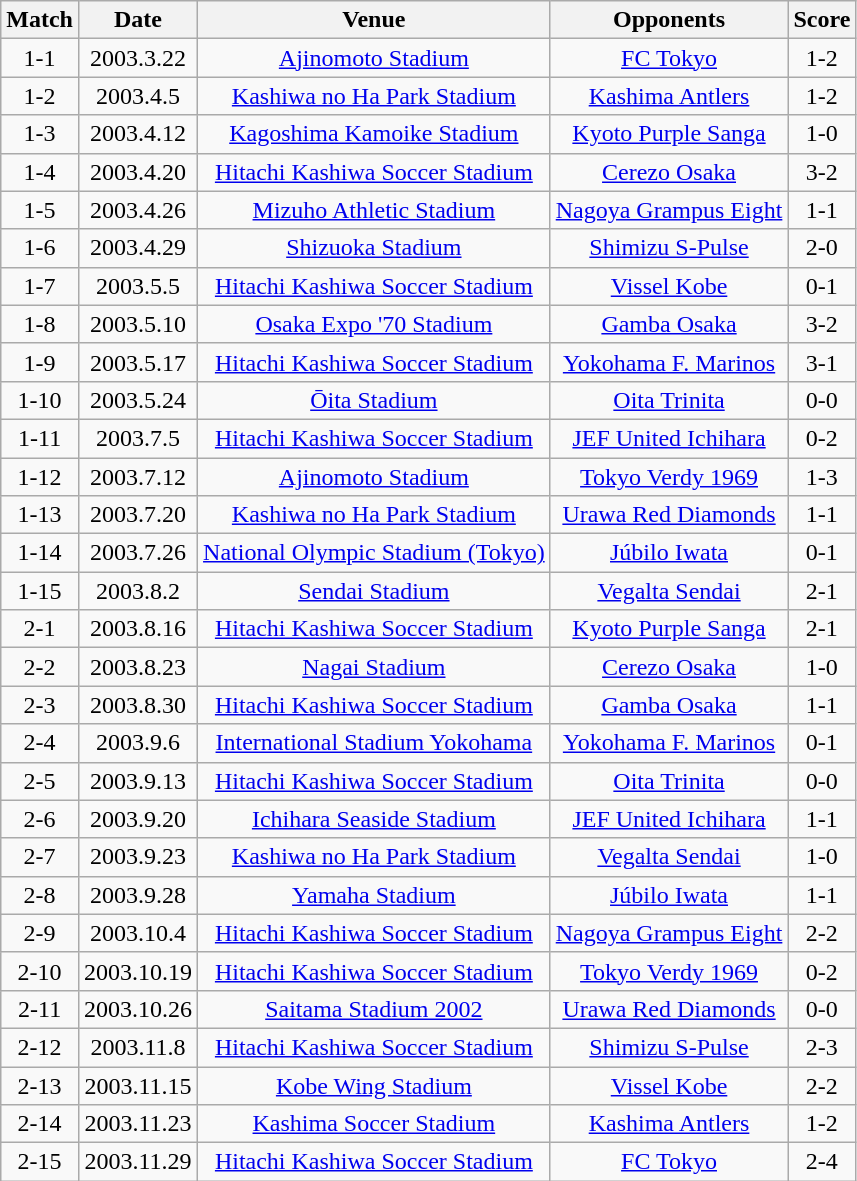<table class="wikitable" style="text-align:center;">
<tr>
<th>Match</th>
<th>Date</th>
<th>Venue</th>
<th>Opponents</th>
<th>Score</th>
</tr>
<tr>
<td>1-1</td>
<td>2003.3.22</td>
<td><a href='#'>Ajinomoto Stadium</a></td>
<td><a href='#'>FC Tokyo</a></td>
<td>1-2</td>
</tr>
<tr>
<td>1-2</td>
<td>2003.4.5</td>
<td><a href='#'>Kashiwa no Ha Park Stadium</a></td>
<td><a href='#'>Kashima Antlers</a></td>
<td>1-2</td>
</tr>
<tr>
<td>1-3</td>
<td>2003.4.12</td>
<td><a href='#'>Kagoshima Kamoike Stadium</a></td>
<td><a href='#'>Kyoto Purple Sanga</a></td>
<td>1-0</td>
</tr>
<tr>
<td>1-4</td>
<td>2003.4.20</td>
<td><a href='#'>Hitachi Kashiwa Soccer Stadium</a></td>
<td><a href='#'>Cerezo Osaka</a></td>
<td>3-2</td>
</tr>
<tr>
<td>1-5</td>
<td>2003.4.26</td>
<td><a href='#'>Mizuho Athletic Stadium</a></td>
<td><a href='#'>Nagoya Grampus Eight</a></td>
<td>1-1</td>
</tr>
<tr>
<td>1-6</td>
<td>2003.4.29</td>
<td><a href='#'>Shizuoka Stadium</a></td>
<td><a href='#'>Shimizu S-Pulse</a></td>
<td>2-0</td>
</tr>
<tr>
<td>1-7</td>
<td>2003.5.5</td>
<td><a href='#'>Hitachi Kashiwa Soccer Stadium</a></td>
<td><a href='#'>Vissel Kobe</a></td>
<td>0-1</td>
</tr>
<tr>
<td>1-8</td>
<td>2003.5.10</td>
<td><a href='#'>Osaka Expo '70 Stadium</a></td>
<td><a href='#'>Gamba Osaka</a></td>
<td>3-2</td>
</tr>
<tr>
<td>1-9</td>
<td>2003.5.17</td>
<td><a href='#'>Hitachi Kashiwa Soccer Stadium</a></td>
<td><a href='#'>Yokohama F. Marinos</a></td>
<td>3-1</td>
</tr>
<tr>
<td>1-10</td>
<td>2003.5.24</td>
<td><a href='#'>Ōita Stadium</a></td>
<td><a href='#'>Oita Trinita</a></td>
<td>0-0</td>
</tr>
<tr>
<td>1-11</td>
<td>2003.7.5</td>
<td><a href='#'>Hitachi Kashiwa Soccer Stadium</a></td>
<td><a href='#'>JEF United Ichihara</a></td>
<td>0-2</td>
</tr>
<tr>
<td>1-12</td>
<td>2003.7.12</td>
<td><a href='#'>Ajinomoto Stadium</a></td>
<td><a href='#'>Tokyo Verdy 1969</a></td>
<td>1-3</td>
</tr>
<tr>
<td>1-13</td>
<td>2003.7.20</td>
<td><a href='#'>Kashiwa no Ha Park Stadium</a></td>
<td><a href='#'>Urawa Red Diamonds</a></td>
<td>1-1</td>
</tr>
<tr>
<td>1-14</td>
<td>2003.7.26</td>
<td><a href='#'>National Olympic Stadium (Tokyo)</a></td>
<td><a href='#'>Júbilo Iwata</a></td>
<td>0-1</td>
</tr>
<tr>
<td>1-15</td>
<td>2003.8.2</td>
<td><a href='#'>Sendai Stadium</a></td>
<td><a href='#'>Vegalta Sendai</a></td>
<td>2-1</td>
</tr>
<tr>
<td>2-1</td>
<td>2003.8.16</td>
<td><a href='#'>Hitachi Kashiwa Soccer Stadium</a></td>
<td><a href='#'>Kyoto Purple Sanga</a></td>
<td>2-1</td>
</tr>
<tr>
<td>2-2</td>
<td>2003.8.23</td>
<td><a href='#'>Nagai Stadium</a></td>
<td><a href='#'>Cerezo Osaka</a></td>
<td>1-0</td>
</tr>
<tr>
<td>2-3</td>
<td>2003.8.30</td>
<td><a href='#'>Hitachi Kashiwa Soccer Stadium</a></td>
<td><a href='#'>Gamba Osaka</a></td>
<td>1-1</td>
</tr>
<tr>
<td>2-4</td>
<td>2003.9.6</td>
<td><a href='#'>International Stadium Yokohama</a></td>
<td><a href='#'>Yokohama F. Marinos</a></td>
<td>0-1</td>
</tr>
<tr>
<td>2-5</td>
<td>2003.9.13</td>
<td><a href='#'>Hitachi Kashiwa Soccer Stadium</a></td>
<td><a href='#'>Oita Trinita</a></td>
<td>0-0</td>
</tr>
<tr>
<td>2-6</td>
<td>2003.9.20</td>
<td><a href='#'>Ichihara Seaside Stadium</a></td>
<td><a href='#'>JEF United Ichihara</a></td>
<td>1-1</td>
</tr>
<tr>
<td>2-7</td>
<td>2003.9.23</td>
<td><a href='#'>Kashiwa no Ha Park Stadium</a></td>
<td><a href='#'>Vegalta Sendai</a></td>
<td>1-0</td>
</tr>
<tr>
<td>2-8</td>
<td>2003.9.28</td>
<td><a href='#'>Yamaha Stadium</a></td>
<td><a href='#'>Júbilo Iwata</a></td>
<td>1-1</td>
</tr>
<tr>
<td>2-9</td>
<td>2003.10.4</td>
<td><a href='#'>Hitachi Kashiwa Soccer Stadium</a></td>
<td><a href='#'>Nagoya Grampus Eight</a></td>
<td>2-2</td>
</tr>
<tr>
<td>2-10</td>
<td>2003.10.19</td>
<td><a href='#'>Hitachi Kashiwa Soccer Stadium</a></td>
<td><a href='#'>Tokyo Verdy 1969</a></td>
<td>0-2</td>
</tr>
<tr>
<td>2-11</td>
<td>2003.10.26</td>
<td><a href='#'>Saitama Stadium 2002</a></td>
<td><a href='#'>Urawa Red Diamonds</a></td>
<td>0-0</td>
</tr>
<tr>
<td>2-12</td>
<td>2003.11.8</td>
<td><a href='#'>Hitachi Kashiwa Soccer Stadium</a></td>
<td><a href='#'>Shimizu S-Pulse</a></td>
<td>2-3</td>
</tr>
<tr>
<td>2-13</td>
<td>2003.11.15</td>
<td><a href='#'>Kobe Wing Stadium</a></td>
<td><a href='#'>Vissel Kobe</a></td>
<td>2-2</td>
</tr>
<tr>
<td>2-14</td>
<td>2003.11.23</td>
<td><a href='#'>Kashima Soccer Stadium</a></td>
<td><a href='#'>Kashima Antlers</a></td>
<td>1-2</td>
</tr>
<tr>
<td>2-15</td>
<td>2003.11.29</td>
<td><a href='#'>Hitachi Kashiwa Soccer Stadium</a></td>
<td><a href='#'>FC Tokyo</a></td>
<td>2-4</td>
</tr>
</table>
